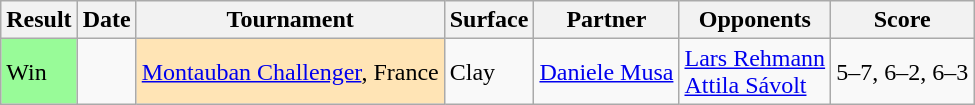<table class="sortable wikitable">
<tr>
<th>Result</th>
<th>Date</th>
<th>Tournament</th>
<th>Surface</th>
<th>Partner</th>
<th>Opponents</th>
<th class="unsortable">Score</th>
</tr>
<tr>
<td bgcolor=98fb98>Win</td>
<td></td>
<td style="background:moccasin;"><a href='#'>Montauban Challenger</a>, France</td>
<td>Clay</td>
<td> <a href='#'>Daniele Musa</a></td>
<td> <a href='#'>Lars Rehmann</a><br> <a href='#'>Attila Sávolt</a></td>
<td>5–7, 6–2, 6–3</td>
</tr>
</table>
